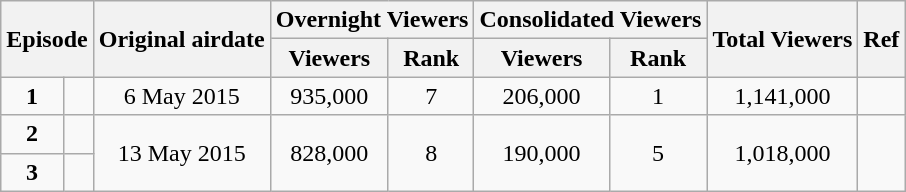<table class="wikitable" style="text-align:center;">
<tr>
<th rowspan=2 colspan="2">Episode</th>
<th rowspan=2>Original airdate</th>
<th colspan=2>Overnight Viewers</th>
<th colspan=2>Consolidated Viewers</th>
<th rowspan=2>Total Viewers</th>
<th rowspan=2>Ref</th>
</tr>
<tr>
<th>Viewers</th>
<th>Rank</th>
<th>Viewers</th>
<th>Rank</th>
</tr>
<tr>
<td><strong>1</strong></td>
<td></td>
<td>6 May 2015</td>
<td>935,000</td>
<td>7</td>
<td>206,000</td>
<td>1</td>
<td>1,141,000</td>
<td></td>
</tr>
<tr>
<td><strong>2</strong></td>
<td></td>
<td rowspan="2">13 May 2015</td>
<td rowspan="2">828,000</td>
<td rowspan="2">8</td>
<td rowspan="2">190,000</td>
<td rowspan="2">5</td>
<td rowspan="2">1,018,000</td>
<td rowspan="2"></td>
</tr>
<tr>
<td><strong>3</strong></td>
<td></td>
</tr>
</table>
